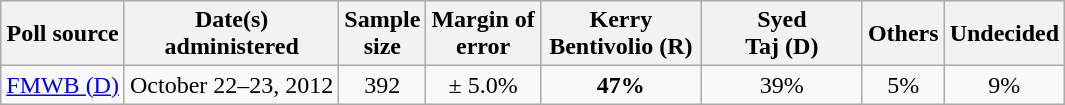<table class="wikitable">
<tr>
<th>Poll source</th>
<th>Date(s)<br>administered</th>
<th>Sample<br>size</th>
<th>Margin of<br>error</th>
<th style="width:100px;">Kerry<br>Bentivolio (R)</th>
<th style="width:100px;">Syed<br>Taj (D)</th>
<th>Others</th>
<th>Undecided</th>
</tr>
<tr>
<td><a href='#'>FMWB (D)</a></td>
<td align=center>October 22–23, 2012</td>
<td align=center>392</td>
<td align=center>± 5.0%</td>
<td align=center ><strong>47%</strong></td>
<td align=center>39%</td>
<td align=center>5%</td>
<td align=center>9%</td>
</tr>
</table>
